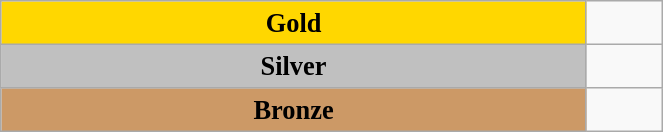<table class="wikitable" style=" text-align:center; font-size:110%;" width="35%">
<tr>
<td rowspan="1" bgcolor="gold"><strong>Gold</strong></td>
<td align=left></td>
</tr>
<tr>
<td rowspan="1" bgcolor="silver"><strong>Silver</strong></td>
<td align=left></td>
</tr>
<tr>
<td rowspan="1" bgcolor="#cc9966"><strong>Bronze</strong></td>
<td align=left></td>
</tr>
</table>
